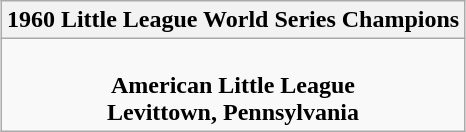<table class="wikitable" style="text-align: center; margin: 0 auto;">
<tr>
<th>1960 Little League World Series Champions</th>
</tr>
<tr>
<td> <br><strong>American Little League</strong><br><strong>Levittown, Pennsylvania</strong></td>
</tr>
</table>
